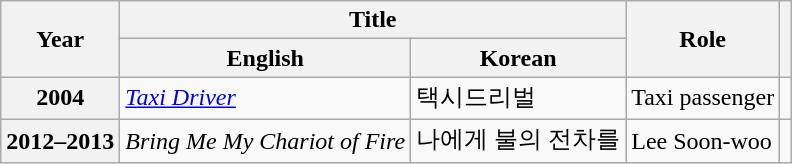<table class="wikitable plainrowheaders sortable">
<tr>
<th scope="col" rowspan="2">Year</th>
<th scope="col" colspan="2">Title</th>
<th scope="col" rowspan="2">Role</th>
<th scope="col" rowspan="2" class="unsortable"></th>
</tr>
<tr>
<th>English</th>
<th>Korean</th>
</tr>
<tr>
<th scope="row">2004</th>
<td><em><a href='#'>Taxi Driver</a></em></td>
<td>택시드리벌</td>
<td>Taxi passenger</td>
<td style="text-align:center"></td>
</tr>
<tr>
<th scope="row">2012–2013</th>
<td><em>Bring Me My Chariot of Fire</em></td>
<td>나에게 불의 전차를</td>
<td>Lee Soon-woo</td>
<td style="text-align:center"></td>
</tr>
</table>
